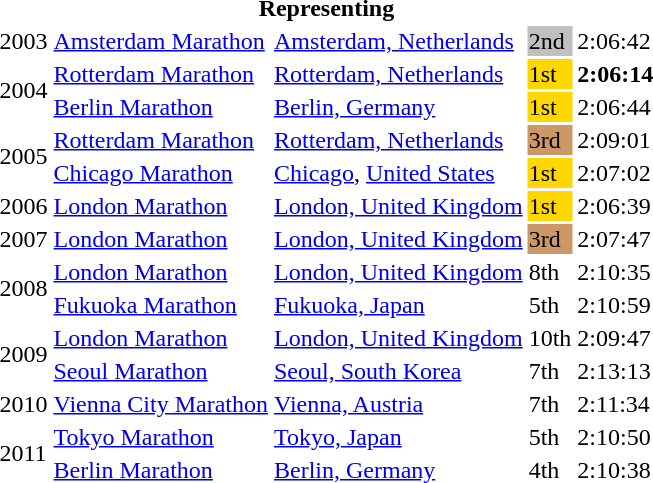<table>
<tr>
<th colspan="6">Representing </th>
</tr>
<tr>
<td>2003</td>
<td><a href='#'>Amsterdam Marathon</a></td>
<td><a href='#'>Amsterdam, Netherlands</a></td>
<td bgcolor=silver>2nd</td>
<td>2:06:42</td>
</tr>
<tr>
<td rowspan=2>2004</td>
<td><a href='#'>Rotterdam Marathon</a></td>
<td><a href='#'>Rotterdam, Netherlands</a></td>
<td bgcolor=gold>1st</td>
<td><strong>2:06:14</strong></td>
</tr>
<tr>
<td><a href='#'>Berlin Marathon</a></td>
<td><a href='#'>Berlin, Germany</a></td>
<td bgcolor=gold>1st</td>
<td>2:06:44</td>
</tr>
<tr>
<td rowspan=2>2005</td>
<td><a href='#'>Rotterdam Marathon</a></td>
<td><a href='#'>Rotterdam, Netherlands</a></td>
<td bgcolor=cc9966>3rd</td>
<td>2:09:01</td>
</tr>
<tr>
<td><a href='#'>Chicago Marathon</a></td>
<td><a href='#'>Chicago</a>, <a href='#'>United States</a></td>
<td bgcolor=gold>1st</td>
<td>2:07:02</td>
</tr>
<tr>
<td>2006</td>
<td><a href='#'>London Marathon</a></td>
<td><a href='#'>London, United Kingdom</a></td>
<td bgcolor=gold>1st</td>
<td>2:06:39</td>
</tr>
<tr>
<td>2007</td>
<td><a href='#'>London Marathon</a></td>
<td><a href='#'>London, United Kingdom</a></td>
<td bgcolor=cc9966>3rd</td>
<td>2:07:47</td>
</tr>
<tr>
<td rowspan=2>2008</td>
<td><a href='#'>London Marathon</a></td>
<td><a href='#'>London, United Kingdom</a></td>
<td>8th</td>
<td>2:10:35</td>
</tr>
<tr>
<td><a href='#'>Fukuoka Marathon</a></td>
<td><a href='#'>Fukuoka, Japan</a></td>
<td>5th</td>
<td>2:10:59</td>
</tr>
<tr>
<td rowspan=2>2009</td>
<td><a href='#'>London Marathon</a></td>
<td><a href='#'>London, United Kingdom</a></td>
<td>10th</td>
<td>2:09:47</td>
</tr>
<tr>
<td><a href='#'>Seoul Marathon</a></td>
<td><a href='#'>Seoul, South Korea</a></td>
<td>7th</td>
<td>2:13:13</td>
</tr>
<tr>
<td>2010</td>
<td><a href='#'>Vienna City Marathon</a></td>
<td><a href='#'>Vienna, Austria</a></td>
<td>7th</td>
<td>2:11:34</td>
</tr>
<tr>
<td rowspan=2>2011</td>
<td><a href='#'>Tokyo Marathon</a></td>
<td><a href='#'>Tokyo, Japan</a></td>
<td>5th</td>
<td>2:10:50</td>
</tr>
<tr>
<td><a href='#'>Berlin Marathon</a></td>
<td><a href='#'>Berlin, Germany</a></td>
<td>4th</td>
<td>2:10:38</td>
</tr>
</table>
